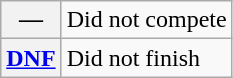<table class="wikitable">
<tr>
<th scope="row">—</th>
<td>Did not compete</td>
</tr>
<tr>
<th scope="row"><a href='#'>DNF</a></th>
<td>Did not finish</td>
</tr>
</table>
